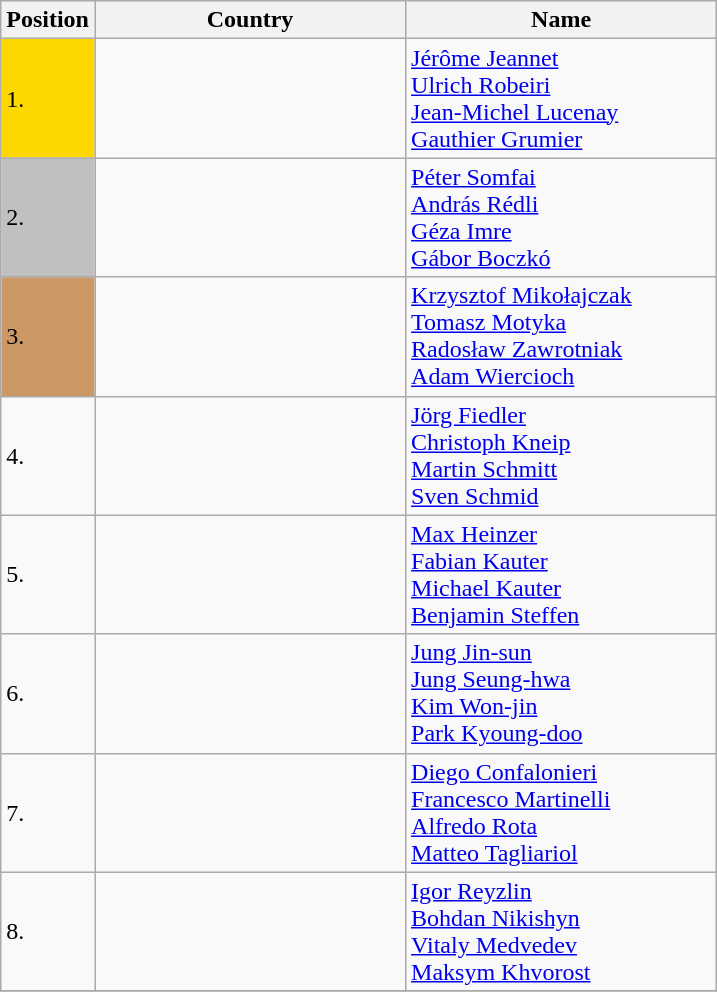<table class="wikitable">
<tr>
<th width="10">Position</th>
<th width="200">Country</th>
<th width="200">Name</th>
</tr>
<tr>
<td bgcolor="gold">1.</td>
<td></td>
<td><a href='#'>Jérôme Jeannet</a> <br> <a href='#'>Ulrich Robeiri</a> <br> <a href='#'>Jean-Michel Lucenay</a> <br> <a href='#'>Gauthier Grumier</a></td>
</tr>
<tr>
<td bgcolor="silver">2.</td>
<td></td>
<td><a href='#'>Péter Somfai</a> <br> <a href='#'>András Rédli</a> <br> <a href='#'>Géza Imre</a> <br> <a href='#'>Gábor Boczkó</a></td>
</tr>
<tr>
<td bgcolor="#CC9966">3.</td>
<td></td>
<td><a href='#'>Krzysztof Mikołajczak</a> <br> <a href='#'>Tomasz Motyka</a> <br> <a href='#'>Radosław Zawrotniak</a> <br> <a href='#'>Adam Wiercioch</a></td>
</tr>
<tr>
<td>4.</td>
<td></td>
<td><a href='#'>Jörg Fiedler</a> <br> <a href='#'>Christoph Kneip</a> <br> <a href='#'>Martin Schmitt</a> <br> <a href='#'>Sven Schmid</a></td>
</tr>
<tr>
<td>5.</td>
<td></td>
<td><a href='#'>Max Heinzer</a> <br> <a href='#'>Fabian Kauter</a> <br> <a href='#'>Michael Kauter</a> <br> <a href='#'>Benjamin Steffen</a></td>
</tr>
<tr>
<td>6.</td>
<td></td>
<td><a href='#'>Jung Jin-sun</a> <br> <a href='#'>Jung Seung-hwa</a> <br> <a href='#'>Kim Won-jin</a> <br> <a href='#'>Park Kyoung-doo</a></td>
</tr>
<tr>
<td>7.</td>
<td></td>
<td><a href='#'>Diego Confalonieri</a> <br> <a href='#'>Francesco Martinelli</a> <br> <a href='#'>Alfredo Rota</a> <br> <a href='#'>Matteo Tagliariol</a></td>
</tr>
<tr>
<td>8.</td>
<td></td>
<td><a href='#'>Igor Reyzlin</a><br> <a href='#'>Bohdan Nikishyn</a> <br> <a href='#'>Vitaly Medvedev</a> <br> <a href='#'>Maksym Khvorost</a></td>
</tr>
<tr>
</tr>
</table>
